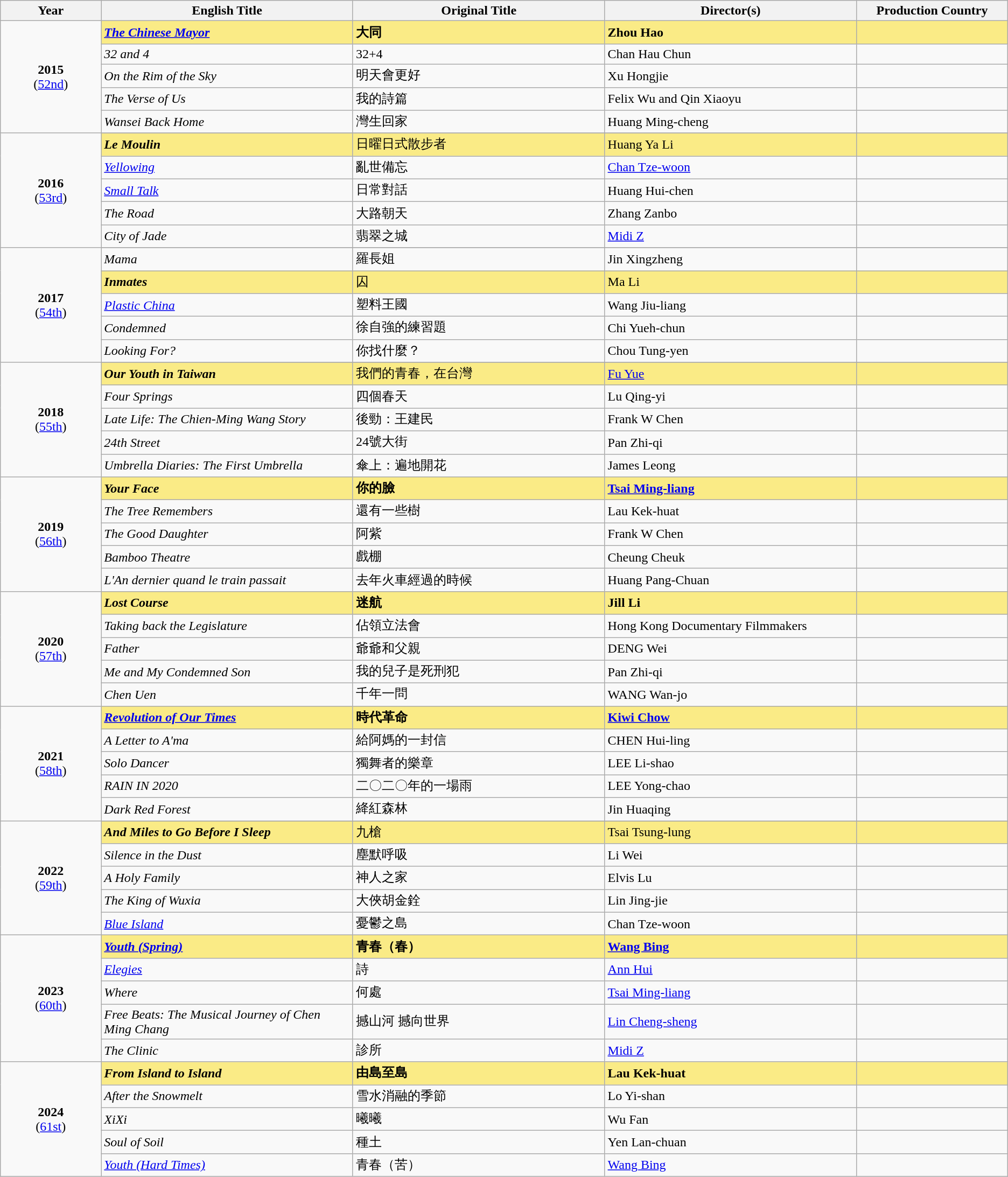<table class="sortable wikitable">
<tr>
<th scope="col" style="width:10%;">Year</th>
<th scope="col" style="width:25%;">English Title</th>
<th scope="col" style="width:25%;">Original Title</th>
<th scope="col" style="width:25%;">Director(s)</th>
<th scope="col" style="width:15%;">Production Country</th>
</tr>
<tr>
<td rowspan="5" style="text-align:center"><strong>2015</strong><br>(<a href='#'>52nd</a>)</td>
<td style="background:#FAEB86;"><strong><em><a href='#'>The Chinese Mayor</a></em></strong></td>
<td style="background:#FAEB86;"><strong>大同</strong></td>
<td style="background:#FAEB86;"><strong>Zhou Hao</strong></td>
<td style="background:#FAEB86;"></td>
</tr>
<tr>
<td><em>32 and 4</em></td>
<td>32+4</td>
<td>Chan Hau Chun</td>
<td></td>
</tr>
<tr>
<td><em>On the Rim of the Sky</em></td>
<td>明天會更好</td>
<td>Xu Hongjie</td>
<td></td>
</tr>
<tr>
<td><em>The Verse of Us</em></td>
<td>我的詩篇</td>
<td>Felix Wu and Qin Xiaoyu</td>
<td></td>
</tr>
<tr>
<td><em>Wansei Back Home</em></td>
<td>灣生回家</td>
<td>Huang Ming-cheng</td>
<td></td>
</tr>
<tr>
<td rowspan="6" style="text-align:center"><strong>2016</strong><br>(<a href='#'>53rd</a>)</td>
</tr>
<tr style="background:#FAEB86">
<td><strong><em>Le Moulin</em></strong></td>
<td>日曜日式散步者</td>
<td>Huang Ya Li</td>
<td></td>
</tr>
<tr>
<td><em><a href='#'>Yellowing</a></em></td>
<td>亂世備忘</td>
<td><a href='#'>Chan Tze-woon</a></td>
<td></td>
</tr>
<tr>
<td><em><a href='#'>Small Talk</a></em></td>
<td>日常對話</td>
<td>Huang Hui-chen</td>
<td></td>
</tr>
<tr>
<td><em>The Road</em></td>
<td>大路朝天</td>
<td>Zhang Zanbo</td>
<td></td>
</tr>
<tr>
<td><em>City of Jade</em></td>
<td>翡翠之城</td>
<td><a href='#'>Midi Z</a></td>
<td></td>
</tr>
<tr>
<td rowspan="6" style="text-align:center"><strong>2017</strong><br>(<a href='#'>54th</a>)</td>
</tr>
<tr>
<td><em>Mama</em></td>
<td>羅長姐</td>
<td>Jin Xingzheng</td>
<td></td>
</tr>
<tr style="background:#FAEB86">
<td><strong><em>Inmates</em></strong></td>
<td>囚</td>
<td>Ma Li</td>
<td></td>
</tr>
<tr>
<td><em><a href='#'>Plastic China</a></em></td>
<td>塑料王國</td>
<td>Wang Jiu-liang</td>
<td></td>
</tr>
<tr>
<td><em>Condemned</em></td>
<td>徐自強的練習題</td>
<td>Chi Yueh-chun</td>
<td></td>
</tr>
<tr>
<td><em>Looking For?</em></td>
<td>你找什麼？</td>
<td>Chou Tung-yen</td>
<td></td>
</tr>
<tr>
<td rowspan="6" style="text-align:center"><strong>2018</strong><br>(<a href='#'>55th</a>)</td>
</tr>
<tr style="background:#FAEB86">
<td><strong><em>Our Youth in Taiwan</em></strong></td>
<td>我們的青春，在台灣</td>
<td><a href='#'>Fu Yue</a></td>
<td></td>
</tr>
<tr>
<td><em>Four Springs</em></td>
<td>四個春天</td>
<td>Lu Qing-yi</td>
<td></td>
</tr>
<tr>
<td><em>Late Life: The Chien-Ming Wang Story</em></td>
<td>後勁：王建民</td>
<td>Frank W Chen</td>
<td></td>
</tr>
<tr>
<td><em>24th Street</em></td>
<td>24號大街</td>
<td>Pan Zhi-qi</td>
<td></td>
</tr>
<tr>
<td><em>Umbrella Diaries: The First Umbrella</em></td>
<td>傘上：遍地開花</td>
<td>James Leong</td>
<td></td>
</tr>
<tr>
<td rowspan="5" style="text-align:center"><strong>2019</strong><br>(<a href='#'>56th</a>)</td>
<td style="background:#FAEB86;"><strong><em>Your Face</em></strong></td>
<td style="background:#FAEB86;"><strong>你的臉</strong></td>
<td style="background:#FAEB86;"><strong><a href='#'>Tsai Ming-liang</a></strong></td>
<td style="background:#FAEB86;"></td>
</tr>
<tr>
<td><em>The Tree Remembers</em></td>
<td>還有一些樹</td>
<td>Lau Kek-huat</td>
<td></td>
</tr>
<tr>
<td><em>The Good Daughter</em></td>
<td>阿紫</td>
<td>Frank W Chen</td>
<td></td>
</tr>
<tr>
<td><em>Bamboo Theatre</em></td>
<td>戲棚</td>
<td>Cheung Cheuk</td>
<td></td>
</tr>
<tr>
<td><em>L'An dernier quand le train passait</em></td>
<td>去年火車經過的時候</td>
<td>Huang Pang-Chuan</td>
<td></td>
</tr>
<tr>
<td rowspan="5" style="text-align:center"><strong>2020</strong><br>(<a href='#'>57th</a>)</td>
<td style="background:#FAEB86;"><strong><em>Lost Course</em></strong></td>
<td style="background:#FAEB86;"><strong>迷航</strong></td>
<td style="background:#FAEB86;"><strong>Jill Li</strong></td>
<td style="background:#FAEB86;"></td>
</tr>
<tr>
<td><em>Taking back the Legislature</em></td>
<td>佔領立法會</td>
<td>Hong Kong Documentary Filmmakers</td>
<td></td>
</tr>
<tr>
<td><em>Father</em></td>
<td>爺爺和父親</td>
<td>DENG Wei</td>
<td></td>
</tr>
<tr>
<td><em>Me and My Condemned Son</em></td>
<td>我的兒子是死刑犯</td>
<td>Pan Zhi-qi</td>
<td></td>
</tr>
<tr>
<td><em>Chen Uen</em></td>
<td>千年一問</td>
<td>WANG Wan-jo</td>
<td></td>
</tr>
<tr>
<td rowspan="5" style="text-align:center"><strong>2021</strong><br>(<a href='#'>58th</a>)</td>
<td style="background:#FAEB86;"><strong><em><a href='#'>Revolution of Our Times</a></em></strong></td>
<td style="background:#FAEB86;"><strong>時代革命</strong></td>
<td style="background:#FAEB86;"><strong><a href='#'>Kiwi Chow</a></strong></td>
<td style="background:#FAEB86;"></td>
</tr>
<tr>
<td><em>A Letter to A'ma</em></td>
<td>給阿媽的一封信</td>
<td>CHEN Hui-ling</td>
<td></td>
</tr>
<tr>
<td><em>Solo Dancer</em></td>
<td>獨舞者的樂章</td>
<td>LEE Li-shao</td>
<td></td>
</tr>
<tr>
<td><em>RAIN IN 2020</em></td>
<td>二〇二〇年的一場雨</td>
<td>LEE Yong-chao</td>
<td></td>
</tr>
<tr>
<td><em>Dark Red Forest</em></td>
<td>絳紅森林</td>
<td>Jin Huaqing</td>
<td></td>
</tr>
<tr>
<td rowspan="6" style="text-align:center"><strong>2022</strong><br>(<a href='#'>59th</a>)</td>
</tr>
<tr style="background:#FAEB86">
<td><strong><em>And Miles to Go Before I Sleep</em></strong></td>
<td>九槍</td>
<td>Tsai Tsung-lung</td>
<td></td>
</tr>
<tr>
<td><em>Silence in the Dust</em></td>
<td>塵默呼吸</td>
<td>Li Wei</td>
<td></td>
</tr>
<tr>
<td><em>A Holy Family</em></td>
<td>神人之家</td>
<td>Elvis Lu</td>
<td></td>
</tr>
<tr>
<td><em>The King of Wuxia</em></td>
<td>大俠胡金銓</td>
<td>Lin Jing-jie</td>
<td></td>
</tr>
<tr>
<td><em><a href='#'>Blue Island</a></em></td>
<td>憂鬱之島</td>
<td>Chan Tze-woon</td>
<td></td>
</tr>
<tr>
<td rowspan="5" style="text-align:center"><strong>2023</strong><br>(<a href='#'>60th</a>)</td>
<td style="background:#FAEB86;"><strong><em><a href='#'>Youth (Spring)</a></em></strong></td>
<td style="background:#FAEB86;"><strong>青春（春）</strong></td>
<td style="background:#FAEB86;"><strong><a href='#'>Wang Bing</a></strong></td>
<td style="background:#FAEB86;"></td>
</tr>
<tr>
<td><em><a href='#'>Elegies</a></em></td>
<td>詩</td>
<td><a href='#'>Ann Hui</a></td>
<td></td>
</tr>
<tr>
<td><em>Where</em></td>
<td>何處</td>
<td><a href='#'>Tsai Ming-liang</a></td>
<td></td>
</tr>
<tr>
<td><em>Free Beats: The Musical Journey of Chen Ming Chang</em></td>
<td>撼山河 撼向世界</td>
<td><a href='#'>Lin Cheng-sheng</a></td>
<td></td>
</tr>
<tr>
<td><em>The Clinic</em></td>
<td>診所</td>
<td><a href='#'>Midi Z</a></td>
<td></td>
</tr>
<tr>
<td rowspan="5" style="text-align:center"><strong>2024</strong><br>(<a href='#'>61st</a>)</td>
<td style="background:#FAEB86;"><strong><em>From Island to Island</em></strong></td>
<td style="background:#FAEB86;"><strong>由島至島</strong></td>
<td style="background:#FAEB86;"><strong>Lau Kek-huat</strong></td>
<td style="background:#FAEB86;"></td>
</tr>
<tr>
<td><em>After the Snowmelt</em></td>
<td>雪水消融的季節</td>
<td>Lo Yi-shan</td>
<td></td>
</tr>
<tr>
<td><em>XiXi</em></td>
<td>曦曦</td>
<td>Wu Fan</td>
<td></td>
</tr>
<tr>
<td><em>Soul of Soil</em></td>
<td>種土</td>
<td>Yen Lan-chuan</td>
<td></td>
</tr>
<tr>
<td><em><a href='#'>Youth (Hard Times)</a></em></td>
<td>青春（苦）</td>
<td><a href='#'>Wang Bing</a></td>
<td></td>
</tr>
</table>
